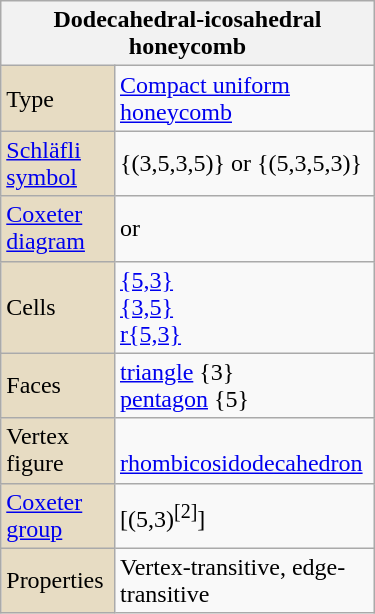<table class="wikitable" align="right" style="margin-left:10px" width="250">
<tr>
<th bgcolor=#e7dcc3 colspan=2>Dodecahedral-icosahedral honeycomb</th>
</tr>
<tr>
<td bgcolor=#e7dcc3>Type</td>
<td><a href='#'>Compact uniform honeycomb</a></td>
</tr>
<tr>
<td bgcolor=#e7dcc3><a href='#'>Schläfli symbol</a></td>
<td>{(3,5,3,5)} or {(5,3,5,3)}</td>
</tr>
<tr>
<td bgcolor=#e7dcc3><a href='#'>Coxeter diagram</a></td>
<td> or </td>
</tr>
<tr>
<td bgcolor=#e7dcc3>Cells</td>
<td><a href='#'>{5,3}</a> <br><a href='#'>{3,5}</a> <br><a href='#'>r{5,3}</a> </td>
</tr>
<tr>
<td bgcolor=#e7dcc3>Faces</td>
<td><a href='#'>triangle</a> {3}<br><a href='#'>pentagon</a> {5}</td>
</tr>
<tr>
<td bgcolor=#e7dcc3>Vertex figure</td>
<td><br><a href='#'>rhombicosidodecahedron</a></td>
</tr>
<tr>
<td bgcolor=#e7dcc3><a href='#'>Coxeter group</a></td>
<td>[(5,3)<sup>[2]</sup>]</td>
</tr>
<tr>
<td bgcolor=#e7dcc3>Properties</td>
<td>Vertex-transitive, edge-transitive</td>
</tr>
</table>
